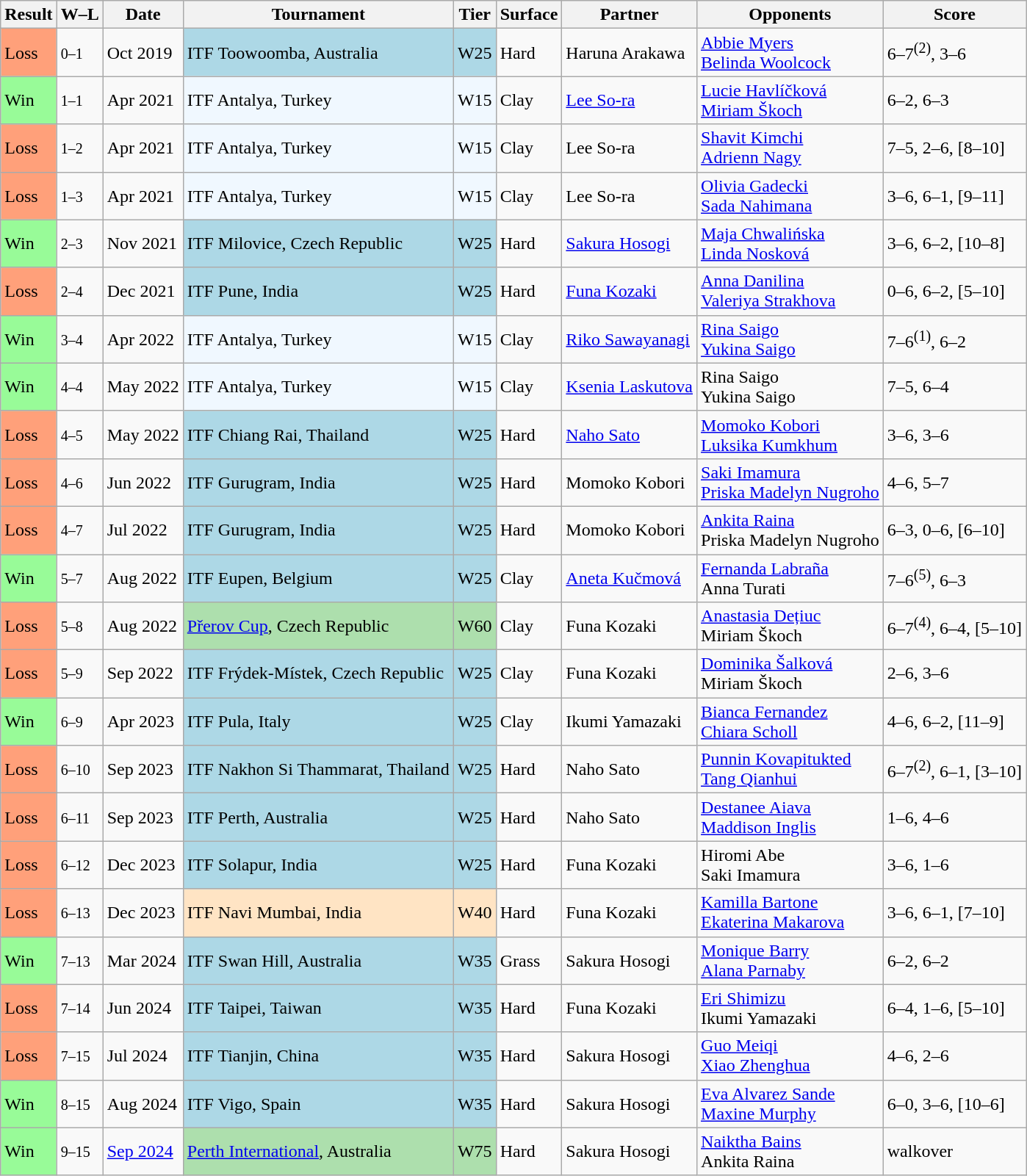<table class="wikitable sortable">
<tr>
<th>Result</th>
<th class="unsortable">W–L</th>
<th>Date</th>
<th>Tournament</th>
<th>Tier</th>
<th>Surface</th>
<th>Partner</th>
<th>Opponents</th>
<th class="unsortable">Score</th>
</tr>
<tr>
<td bgcolor="ffa07a">Loss</td>
<td><small>0–1</small></td>
<td>Oct 2019</td>
<td style="background:lightblue;">ITF Toowoomba, Australia</td>
<td style="background:lightblue;">W25</td>
<td>Hard</td>
<td> Haruna Arakawa</td>
<td> <a href='#'>Abbie Myers</a><br> <a href='#'>Belinda Woolcock</a></td>
<td>6–7<sup>(2)</sup>, 3–6</td>
</tr>
<tr>
<td bgcolor="98FB98">Win</td>
<td><small>1–1</small></td>
<td>Apr 2021</td>
<td style="background:#f0f8ff;">ITF Antalya, Turkey</td>
<td style="background:#f0f8ff;">W15</td>
<td>Clay</td>
<td> <a href='#'>Lee So-ra</a></td>
<td> <a href='#'>Lucie Havlíčková</a><br> <a href='#'>Miriam Škoch</a></td>
<td>6–2, 6–3</td>
</tr>
<tr>
<td bgcolor=#ffa07a>Loss</td>
<td><small>1–2</small></td>
<td>Apr 2021</td>
<td style="background:#f0f8ff;">ITF Antalya, Turkey</td>
<td style="background:#f0f8ff;">W15</td>
<td>Clay</td>
<td> Lee So-ra</td>
<td> <a href='#'>Shavit Kimchi</a><br> <a href='#'>Adrienn Nagy</a></td>
<td>7–5, 2–6, [8–10]</td>
</tr>
<tr>
<td bgcolor=#ffa07a>Loss</td>
<td><small>1–3</small></td>
<td>Apr 2021</td>
<td style="background:#f0f8ff;">ITF Antalya, Turkey</td>
<td style="background:#f0f8ff;">W15</td>
<td>Clay</td>
<td> Lee So-ra</td>
<td> <a href='#'>Olivia Gadecki</a><br> <a href='#'>Sada Nahimana</a></td>
<td>3–6, 6–1, [9–11]</td>
</tr>
<tr>
<td style="background:#98fb98;">Win</td>
<td><small>2–3</small></td>
<td>Nov 2021</td>
<td style="background:lightblue;">ITF Milovice, Czech Republic</td>
<td style="background:lightblue;">W25</td>
<td>Hard</td>
<td> <a href='#'>Sakura Hosogi</a></td>
<td> <a href='#'>Maja Chwalińska</a><br> <a href='#'>Linda Nosková</a></td>
<td>3–6, 6–2, [10–8]</td>
</tr>
<tr>
<td bgcolor=#ffa07a>Loss</td>
<td><small>2–4</small></td>
<td>Dec 2021</td>
<td style="background:lightblue;">ITF Pune, India</td>
<td style="background:lightblue;">W25</td>
<td>Hard</td>
<td> <a href='#'>Funa Kozaki</a></td>
<td> <a href='#'>Anna Danilina</a><br> <a href='#'>Valeriya Strakhova</a></td>
<td>0–6, 6–2, [5–10]</td>
</tr>
<tr>
<td style="background:#98fb98;">Win</td>
<td><small>3–4</small></td>
<td>Apr 2022</td>
<td style="background:#f0f8ff;">ITF Antalya, Turkey</td>
<td style="background:#f0f8ff;">W15</td>
<td>Clay</td>
<td> <a href='#'>Riko Sawayanagi</a></td>
<td> <a href='#'>Rina Saigo</a><br> <a href='#'>Yukina Saigo</a></td>
<td>7–6<sup>(1)</sup>, 6–2</td>
</tr>
<tr>
<td bgcolor=98FB98>Win</td>
<td><small>4–4</small></td>
<td>May 2022</td>
<td style="background:#f0f8ff;">ITF Antalya, Turkey</td>
<td style="background:#f0f8ff;">W15</td>
<td>Clay</td>
<td> <a href='#'>Ksenia Laskutova</a></td>
<td> Rina Saigo<br> Yukina Saigo</td>
<td>7–5, 6–4</td>
</tr>
<tr>
<td style="background:#FFA07A;">Loss</td>
<td><small>4–5</small></td>
<td>May 2022</td>
<td style="background:lightblue;">ITF Chiang Rai, Thailand</td>
<td style="background:lightblue;">W25</td>
<td>Hard</td>
<td> <a href='#'>Naho Sato</a></td>
<td> <a href='#'>Momoko Kobori</a><br> <a href='#'>Luksika Kumkhum</a></td>
<td>3–6, 3–6</td>
</tr>
<tr>
<td style="background:#ffa07a;">Loss</td>
<td><small>4–6</small></td>
<td>Jun 2022</td>
<td style="background:lightblue;">ITF Gurugram, India</td>
<td style="background:lightblue;">W25</td>
<td>Hard</td>
<td> Momoko Kobori</td>
<td> <a href='#'>Saki Imamura</a><br> <a href='#'>Priska Madelyn Nugroho</a></td>
<td>4–6, 5–7</td>
</tr>
<tr>
<td style="background:#ffa07a;">Loss</td>
<td><small>4–7</small></td>
<td>Jul 2022</td>
<td style="background:lightblue;">ITF Gurugram, India</td>
<td style="background:lightblue;">W25</td>
<td>Hard</td>
<td> Momoko Kobori</td>
<td> <a href='#'>Ankita Raina</a><br> Priska Madelyn Nugroho</td>
<td>6–3, 0–6, [6–10]</td>
</tr>
<tr>
<td style=background:#98FB98>Win</td>
<td><small>5–7</small></td>
<td>Aug 2022</td>
<td style="background:lightblue;">ITF Eupen, Belgium</td>
<td style="background:lightblue;">W25</td>
<td>Clay</td>
<td> <a href='#'>Aneta Kučmová</a></td>
<td> <a href='#'>Fernanda Labraña</a><br> Anna Turati</td>
<td>7–6<sup>(5)</sup>, 6–3</td>
</tr>
<tr>
<td style=background:#ffa07a>Loss</td>
<td><small>5–8</small></td>
<td>Aug 2022</td>
<td style=background:#addfad;><a href='#'>Přerov Cup</a>, Czech Republic</td>
<td style=background:#addfad;>W60</td>
<td>Clay</td>
<td> Funa Kozaki</td>
<td> <a href='#'>Anastasia Dețiuc</a> <br>  Miriam Škoch</td>
<td>6–7<sup>(4)</sup>, 6–4, [5–10]</td>
</tr>
<tr>
<td style=background:#ffa07a>Loss</td>
<td><small>5–9</small></td>
<td>Sep 2022</td>
<td style="background:lightblue;">ITF Frýdek-Místek, Czech Republic</td>
<td style="background:lightblue;">W25</td>
<td>Clay</td>
<td> Funa Kozaki</td>
<td> <a href='#'>Dominika Šalková</a> <br>  Miriam Škoch</td>
<td>2–6, 3–6</td>
</tr>
<tr>
<td style=background:#98FB98>Win</td>
<td><small>6–9</small></td>
<td>Apr 2023</td>
<td style="background:lightblue;">ITF Pula, Italy</td>
<td style="background:lightblue;">W25</td>
<td>Clay</td>
<td> Ikumi Yamazaki</td>
<td> <a href='#'>Bianca Fernandez</a><br> <a href='#'>Chiara Scholl</a></td>
<td>4–6, 6–2, [11–9]</td>
</tr>
<tr>
<td style="background:#FFA07A;">Loss</td>
<td><small>6–10</small></td>
<td>Sep 2023</td>
<td style="background:lightblue;">ITF Nakhon Si Thammarat, Thailand</td>
<td style="background:lightblue;">W25</td>
<td>Hard</td>
<td> Naho Sato</td>
<td> <a href='#'>Punnin Kovapitukted</a><br> <a href='#'>Tang Qianhui</a></td>
<td>6–7<sup>(2)</sup>, 6–1, [3–10]</td>
</tr>
<tr>
<td style="background:#FFA07A;">Loss</td>
<td><small>6–11</small></td>
<td>Sep 2023</td>
<td style="background:lightblue;">ITF Perth, Australia</td>
<td style="background:lightblue;">W25</td>
<td>Hard</td>
<td> Naho Sato</td>
<td> <a href='#'>Destanee Aiava</a><br> <a href='#'>Maddison Inglis</a></td>
<td>1–6, 4–6</td>
</tr>
<tr>
<td style="background:#FFA07A;">Loss</td>
<td><small>6–12</small></td>
<td>Dec 2023</td>
<td style="background:lightblue;">ITF Solapur, India</td>
<td style="background:lightblue;">W25</td>
<td>Hard</td>
<td> Funa Kozaki</td>
<td> Hiromi Abe<br> Saki Imamura</td>
<td>3–6, 1–6</td>
</tr>
<tr>
<td style="background:#FFA07A;">Loss</td>
<td><small>6–13</small></td>
<td>Dec 2023</td>
<td style="background:#ffe4c4;">ITF Navi Mumbai, India</td>
<td style="background:#ffe4c4;">W40</td>
<td>Hard</td>
<td> Funa Kozaki</td>
<td> <a href='#'>Kamilla Bartone</a><br> <a href='#'>Ekaterina Makarova</a></td>
<td>3–6, 6–1, [7–10]</td>
</tr>
<tr>
<td style="background:#98fb98;">Win</td>
<td><small>7–13</small></td>
<td>Mar 2024</td>
<td style="background:lightblue;">ITF Swan Hill, Australia</td>
<td style="background:lightblue;">W35</td>
<td>Grass</td>
<td> Sakura Hosogi</td>
<td> <a href='#'>Monique Barry</a><br> <a href='#'>Alana Parnaby</a></td>
<td>6–2, 6–2</td>
</tr>
<tr>
<td style="background:#FFA07A;">Loss</td>
<td><small>7–14</small></td>
<td>Jun 2024</td>
<td style="background:lightblue;">ITF Taipei, Taiwan</td>
<td style="background:lightblue;">W35</td>
<td>Hard</td>
<td> Funa Kozaki</td>
<td> <a href='#'>Eri Shimizu</a> <br>  Ikumi Yamazaki</td>
<td>6–4, 1–6, [5–10]</td>
</tr>
<tr>
<td bgcolor="ffa07a">Loss</td>
<td><small>7–15</small></td>
<td>Jul 2024</td>
<td style="background:lightblue;">ITF Tianjin, China</td>
<td style="background:lightblue;">W35</td>
<td>Hard</td>
<td> Sakura Hosogi</td>
<td> <a href='#'>Guo Meiqi</a><br> <a href='#'>Xiao Zhenghua</a></td>
<td>4–6, 2–6</td>
</tr>
<tr>
<td style="background:#98fb98;">Win</td>
<td><small>8–15</small></td>
<td>Aug 2024</td>
<td style="background:lightblue;">ITF Vigo, Spain</td>
<td style="background:lightblue;">W35</td>
<td>Hard</td>
<td> Sakura Hosogi</td>
<td> <a href='#'>Eva Alvarez Sande</a><br> <a href='#'>Maxine Murphy</a></td>
<td>6–0, 3–6, [10–6]</td>
</tr>
<tr>
<td style="background:#98fb98;">Win</td>
<td><small>9–15</small></td>
<td><a href='#'>Sep 2024</a></td>
<td style=background:#addfad;><a href='#'>Perth International</a>, Australia</td>
<td style=background:#addfad;>W75</td>
<td>Hard</td>
<td> Sakura Hosogi</td>
<td> <a href='#'>Naiktha Bains</a><br> Ankita Raina</td>
<td>walkover</td>
</tr>
</table>
